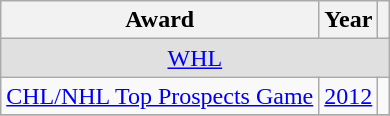<table class="wikitable">
<tr>
<th>Award</th>
<th>Year</th>
<th></th>
</tr>
<tr ALIGN="center" bgcolor="#e0e0e0">
<td colspan="3"><a href='#'>WHL</a></td>
</tr>
<tr>
<td><a href='#'>CHL/NHL Top Prospects Game</a></td>
<td><a href='#'>2012</a></td>
<td></td>
</tr>
<tr>
</tr>
</table>
